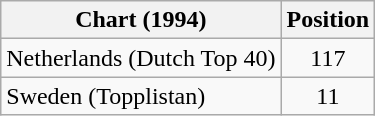<table class="wikitable">
<tr>
<th>Chart (1994)</th>
<th>Position</th>
</tr>
<tr>
<td>Netherlands (Dutch Top 40)</td>
<td align="center">117</td>
</tr>
<tr>
<td>Sweden (Topplistan)</td>
<td align="center">11</td>
</tr>
</table>
